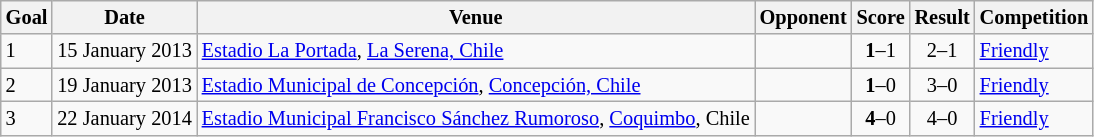<table class="wikitable collapsible collapsed" style=font-size:85%>
<tr>
<th>Goal</th>
<th>Date</th>
<th>Venue</th>
<th>Opponent</th>
<th>Score</th>
<th>Result</th>
<th>Competition</th>
</tr>
<tr>
<td>1</td>
<td>15 January 2013</td>
<td><a href='#'>Estadio La Portada</a>, <a href='#'>La Serena, Chile</a></td>
<td align=left></td>
<td align=center><strong>1</strong>–1</td>
<td align=center>2–1</td>
<td><a href='#'>Friendly</a></td>
</tr>
<tr>
<td>2</td>
<td>19 January 2013</td>
<td><a href='#'>Estadio Municipal de Concepción</a>, <a href='#'>Concepción, Chile</a></td>
<td align=left></td>
<td align=center><strong>1</strong>–0</td>
<td align=center>3–0</td>
<td><a href='#'>Friendly</a></td>
</tr>
<tr>
<td>3</td>
<td>22 January 2014</td>
<td><a href='#'>Estadio Municipal Francisco Sánchez Rumoroso</a>, <a href='#'>Coquimbo</a>, Chile</td>
<td align=left></td>
<td align=center><strong>4</strong>–0</td>
<td align=center>4–0</td>
<td><a href='#'>Friendly</a></td>
</tr>
</table>
